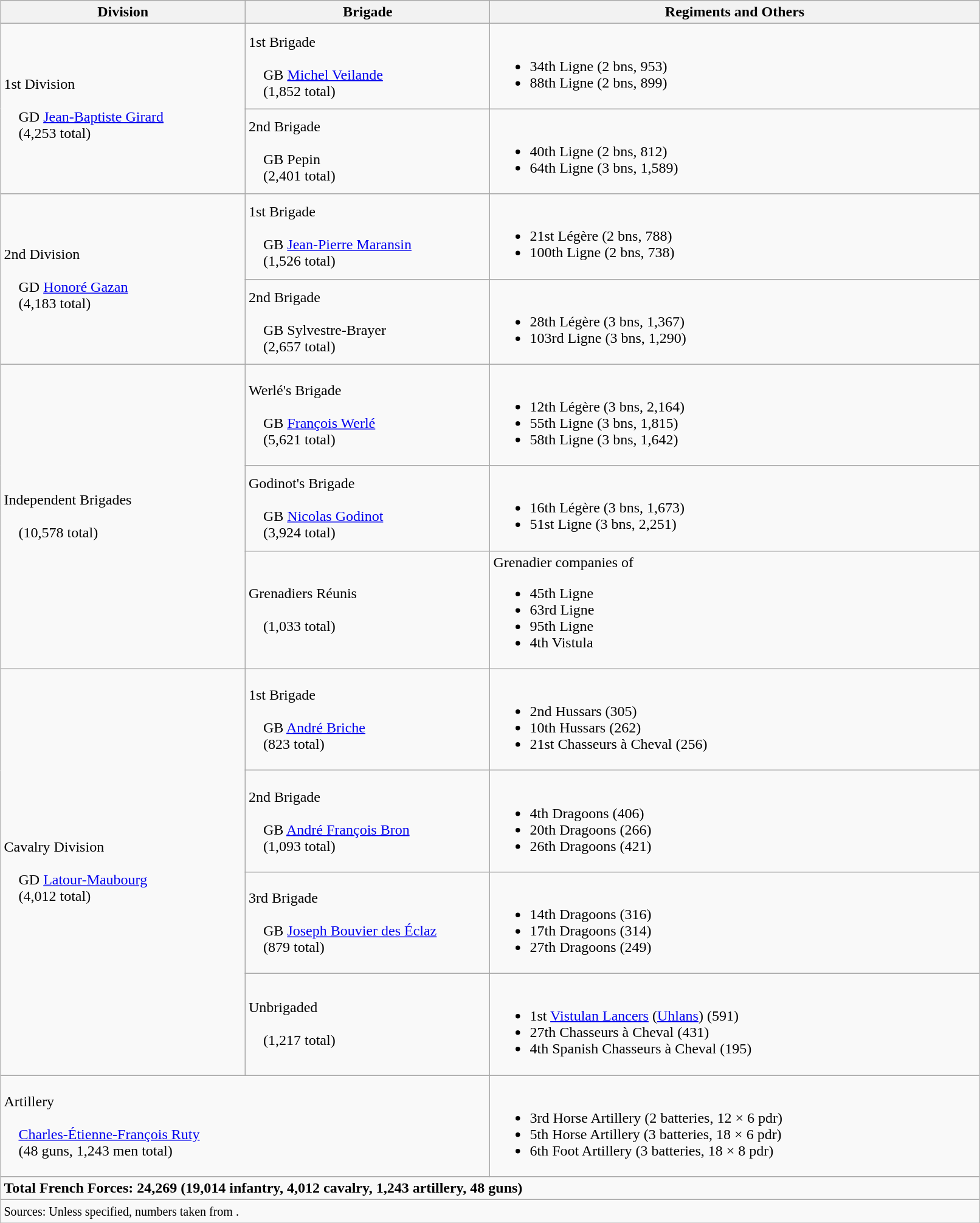<table class="wikitable" width="85%" style="margin: 1em auto 1em auto">
<tr>
<th style="width:25%;">Division</th>
<th style="width:25%;">Brigade</th>
<th>Regiments and Others</th>
</tr>
<tr>
<td rowspan=2>1st Division<br><br>    GD <a href='#'>Jean-Baptiste Girard</a>
<br>    (4,253 total)</td>
<td>1st Brigade<br><br>    GB <a href='#'>Michel Veilande</a>
<br>    (1,852 total)</td>
<td><br><ul><li>34th Ligne (2 bns, 953)</li><li>88th Ligne (2 bns, 899)</li></ul></td>
</tr>
<tr>
<td>2nd Brigade<br><br>    GB Pepin
<br>    (2,401 total)</td>
<td><br><ul><li>40th Ligne (2 bns, 812)</li><li>64th Ligne (3 bns, 1,589)</li></ul></td>
</tr>
<tr>
<td rowspan=2>2nd Division<br><br>    GD <a href='#'>Honoré Gazan</a>
<br>    (4,183 total)</td>
<td>1st Brigade<br><br>    GB <a href='#'>Jean-Pierre Maransin</a>
<br>    (1,526 total)</td>
<td><br><ul><li>21st Légère (2 bns, 788)</li><li>100th Ligne (2 bns, 738)</li></ul></td>
</tr>
<tr>
<td>2nd Brigade<br><br>    GB Sylvestre-Brayer
<br>    (2,657 total)</td>
<td><br><ul><li>28th Légère (3 bns, 1,367)</li><li>103rd Ligne (3 bns, 1,290)</li></ul></td>
</tr>
<tr>
<td rowspan=3>Independent Brigades<br><br>    (10,578 total)</td>
<td>Werlé's Brigade<br><br>    GB <a href='#'>François Werlé</a>
<br>    (5,621 total)</td>
<td><br><ul><li>12th Légère (3 bns, 2,164)</li><li>55th Ligne (3 bns, 1,815)</li><li>58th Ligne (3 bns, 1,642)</li></ul></td>
</tr>
<tr>
<td>Godinot's Brigade<br><br>    GB <a href='#'>Nicolas Godinot</a>
<br>    (3,924 total)</td>
<td><br><ul><li>16th Légère (3 bns, 1,673)</li><li>51st Ligne (3 bns, 2,251)</li></ul></td>
</tr>
<tr>
<td>Grenadiers Réunis<br><br>    (1,033 total)</td>
<td>Grenadier companies of<br><ul><li>45th Ligne</li><li>63rd Ligne</li><li>95th Ligne</li><li>4th Vistula</li></ul></td>
</tr>
<tr>
<td rowspan=4>Cavalry Division<br><br>    GD <a href='#'>Latour-Maubourg</a>
<br>    (4,012 total)</td>
<td>1st Brigade<br><br>    GB <a href='#'>André Briche</a>
<br>    (823 total)</td>
<td><br><ul><li>2nd Hussars (305)</li><li>10th Hussars (262)</li><li>21st Chasseurs à Cheval (256)</li></ul></td>
</tr>
<tr>
<td>2nd Brigade<br><br>    GB <a href='#'>André François Bron</a>
<br>    (1,093 total)</td>
<td><br><ul><li>4th Dragoons (406)</li><li>20th Dragoons (266)</li><li>26th Dragoons (421)</li></ul></td>
</tr>
<tr>
<td>3rd Brigade<br><br>    GB <a href='#'>Joseph Bouvier des Éclaz</a>
<br>    (879 total)</td>
<td><br><ul><li>14th Dragoons (316)</li><li>17th Dragoons (314)</li><li>27th Dragoons (249)</li></ul></td>
</tr>
<tr>
<td>Unbrigaded<br><br>    (1,217 total)</td>
<td><br><ul><li>1st <a href='#'>Vistulan Lancers</a> (<a href='#'>Uhlans</a>) (591)</li><li>27th Chasseurs à Cheval (431)</li><li>4th Spanish Chasseurs à Cheval (195)</li></ul></td>
</tr>
<tr>
<td colspan=2>Artillery<br><br>    <a href='#'>Charles-Étienne-François Ruty</a>
<br>    (48 guns, 1,243 men total)</td>
<td><br><ul><li>3rd Horse Artillery (2 batteries, 12 × 6 pdr)</li><li>5th Horse Artillery (3 batteries, 18 × 6 pdr)</li><li>6th Foot Artillery (3 batteries, 18 × 8 pdr)</li></ul></td>
</tr>
<tr>
<td colspan=3><strong>Total French Forces: 24,269 (19,014 infantry, 4,012 cavalry, 1,243 artillery, 48 guns)</strong></td>
</tr>
<tr>
<td colspan=3><small>Sources: Unless specified, numbers taken from .</small></td>
</tr>
</table>
